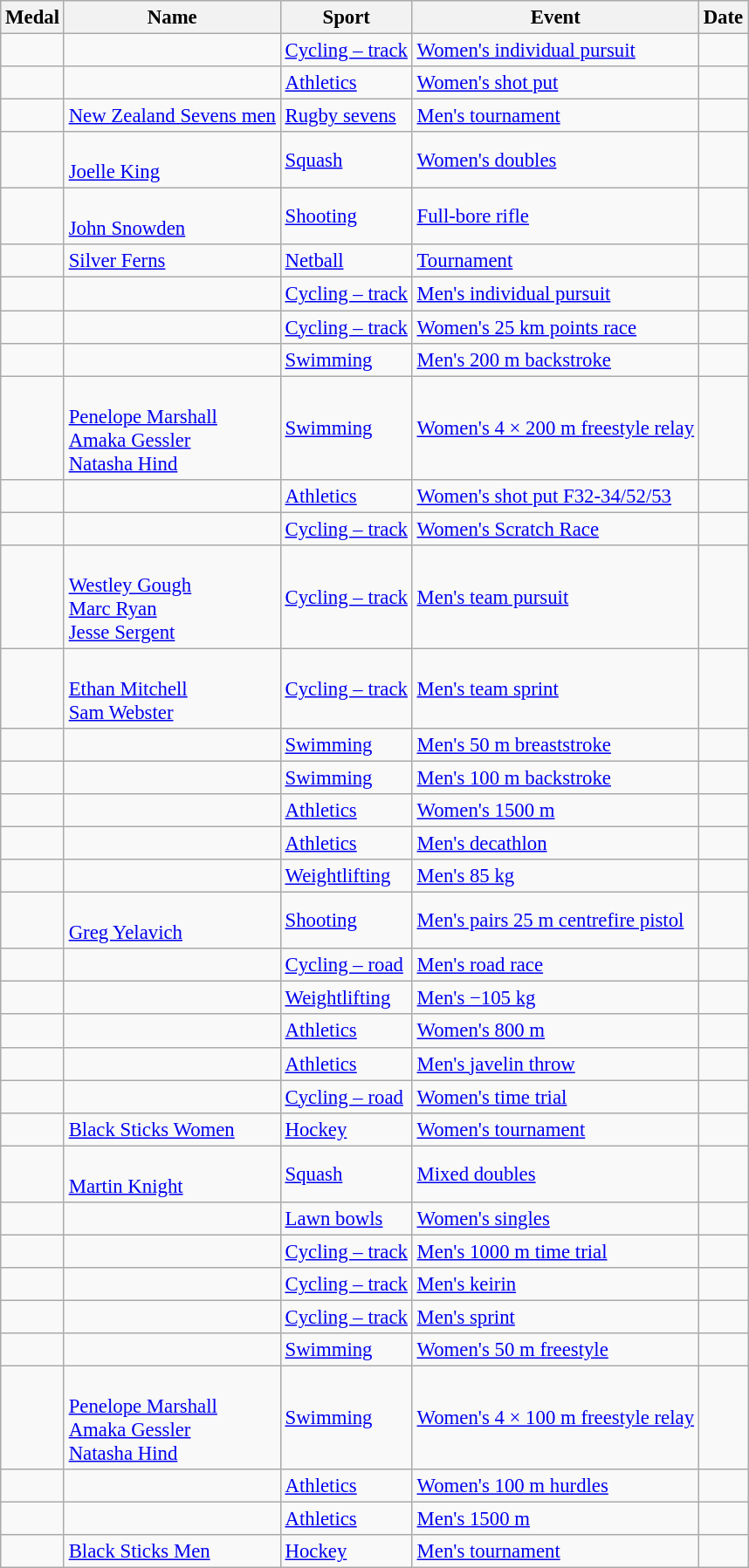<table class="wikitable sortable" style="font-size: 95%;">
<tr>
<th>Medal</th>
<th width>Name</th>
<th>Sport</th>
<th>Event</th>
<th>Date</th>
</tr>
<tr>
<td></td>
<td></td>
<td><a href='#'>Cycling – track</a></td>
<td><a href='#'>Women's individual pursuit</a></td>
<td></td>
</tr>
<tr>
<td></td>
<td></td>
<td><a href='#'>Athletics</a></td>
<td><a href='#'>Women's shot put</a></td>
<td></td>
</tr>
<tr>
<td></td>
<td><a href='#'>New Zealand Sevens men</a><br></td>
<td><a href='#'>Rugby sevens</a></td>
<td><a href='#'>Men's tournament</a></td>
<td></td>
</tr>
<tr>
<td></td>
<td><br><a href='#'>Joelle King</a></td>
<td><a href='#'>Squash</a></td>
<td><a href='#'>Women's doubles</a></td>
<td></td>
</tr>
<tr>
<td></td>
<td><br><a href='#'>John Snowden</a></td>
<td><a href='#'>Shooting</a></td>
<td><a href='#'>Full-bore rifle</a></td>
<td></td>
</tr>
<tr>
<td></td>
<td><a href='#'>Silver Ferns</a><br></td>
<td><a href='#'>Netball</a></td>
<td><a href='#'>Tournament</a></td>
<td></td>
</tr>
<tr>
<td></td>
<td></td>
<td><a href='#'>Cycling – track</a></td>
<td><a href='#'>Men's individual pursuit</a></td>
<td></td>
</tr>
<tr>
<td></td>
<td></td>
<td><a href='#'>Cycling – track</a></td>
<td><a href='#'>Women's 25 km points race</a></td>
<td></td>
</tr>
<tr>
<td></td>
<td></td>
<td><a href='#'>Swimming</a></td>
<td><a href='#'>Men's 200 m backstroke</a></td>
<td></td>
</tr>
<tr>
<td></td>
<td><br><a href='#'>Penelope Marshall</a><br><a href='#'>Amaka Gessler</a><br><a href='#'>Natasha Hind</a></td>
<td><a href='#'>Swimming</a></td>
<td><a href='#'>Women's 4 × 200 m freestyle relay</a></td>
<td></td>
</tr>
<tr>
<td></td>
<td></td>
<td><a href='#'>Athletics</a></td>
<td><a href='#'>Women's shot put F32-34/52/53</a></td>
<td></td>
</tr>
<tr>
<td></td>
<td></td>
<td><a href='#'>Cycling – track</a></td>
<td><a href='#'>Women's Scratch Race</a></td>
<td></td>
</tr>
<tr>
<td></td>
<td><br><a href='#'>Westley Gough</a><br><a href='#'>Marc Ryan</a><br><a href='#'>Jesse Sergent</a></td>
<td><a href='#'>Cycling – track</a></td>
<td><a href='#'>Men's team pursuit</a></td>
<td></td>
</tr>
<tr>
<td></td>
<td><br><a href='#'>Ethan Mitchell</a><br><a href='#'>Sam Webster</a></td>
<td><a href='#'>Cycling – track</a></td>
<td><a href='#'>Men's team sprint</a></td>
<td></td>
</tr>
<tr>
<td></td>
<td></td>
<td><a href='#'>Swimming</a></td>
<td><a href='#'>Men's 50 m breaststroke</a></td>
<td></td>
</tr>
<tr>
<td></td>
<td></td>
<td><a href='#'>Swimming</a></td>
<td><a href='#'>Men's 100 m backstroke</a></td>
<td></td>
</tr>
<tr>
<td></td>
<td></td>
<td><a href='#'>Athletics</a></td>
<td><a href='#'>Women's 1500 m</a></td>
<td></td>
</tr>
<tr>
<td></td>
<td></td>
<td><a href='#'>Athletics</a></td>
<td><a href='#'>Men's decathlon</a></td>
<td></td>
</tr>
<tr>
<td></td>
<td></td>
<td><a href='#'>Weightlifting</a></td>
<td><a href='#'>Men's 85 kg</a></td>
<td></td>
</tr>
<tr>
<td></td>
<td><br><a href='#'>Greg Yelavich</a></td>
<td><a href='#'>Shooting</a></td>
<td><a href='#'>Men's pairs 25 m centrefire pistol</a></td>
<td></td>
</tr>
<tr>
<td></td>
<td></td>
<td><a href='#'>Cycling – road</a></td>
<td><a href='#'>Men's road race</a></td>
<td></td>
</tr>
<tr>
<td></td>
<td></td>
<td><a href='#'>Weightlifting</a></td>
<td><a href='#'>Men's −105 kg</a></td>
<td></td>
</tr>
<tr>
<td></td>
<td></td>
<td><a href='#'>Athletics</a></td>
<td><a href='#'>Women's 800 m</a></td>
<td></td>
</tr>
<tr>
<td></td>
<td></td>
<td><a href='#'>Athletics</a></td>
<td><a href='#'>Men's javelin throw</a></td>
<td></td>
</tr>
<tr>
<td></td>
<td></td>
<td><a href='#'>Cycling – road</a></td>
<td><a href='#'>Women's time trial</a></td>
<td></td>
</tr>
<tr>
<td></td>
<td><a href='#'>Black Sticks Women</a><br></td>
<td><a href='#'>Hockey</a></td>
<td><a href='#'>Women's tournament</a></td>
<td></td>
</tr>
<tr>
<td></td>
<td><br><a href='#'>Martin Knight</a></td>
<td><a href='#'>Squash</a></td>
<td><a href='#'>Mixed doubles</a></td>
<td></td>
</tr>
<tr>
<td></td>
<td></td>
<td><a href='#'>Lawn bowls</a></td>
<td><a href='#'>Women's singles</a></td>
<td></td>
</tr>
<tr>
<td></td>
<td></td>
<td><a href='#'>Cycling – track</a></td>
<td><a href='#'>Men's 1000 m time trial</a></td>
<td></td>
</tr>
<tr>
<td></td>
<td></td>
<td><a href='#'>Cycling – track</a></td>
<td><a href='#'>Men's keirin</a></td>
<td></td>
</tr>
<tr>
<td></td>
<td></td>
<td><a href='#'>Cycling – track</a></td>
<td><a href='#'>Men's sprint</a></td>
<td></td>
</tr>
<tr>
<td></td>
<td></td>
<td><a href='#'>Swimming</a></td>
<td><a href='#'>Women's 50 m freestyle</a></td>
<td></td>
</tr>
<tr>
<td></td>
<td><br><a href='#'>Penelope Marshall</a><br><a href='#'>Amaka Gessler</a><br><a href='#'>Natasha Hind</a></td>
<td><a href='#'>Swimming</a></td>
<td><a href='#'>Women's 4 × 100 m freestyle relay</a></td>
<td></td>
</tr>
<tr>
<td></td>
<td></td>
<td><a href='#'>Athletics</a></td>
<td><a href='#'>Women's 100 m hurdles</a></td>
<td></td>
</tr>
<tr>
<td></td>
<td></td>
<td><a href='#'>Athletics</a></td>
<td><a href='#'>Men's 1500 m</a></td>
<td></td>
</tr>
<tr>
<td></td>
<td><a href='#'>Black Sticks Men</a><br></td>
<td><a href='#'>Hockey</a></td>
<td><a href='#'>Men's tournament</a></td>
<td></td>
</tr>
</table>
